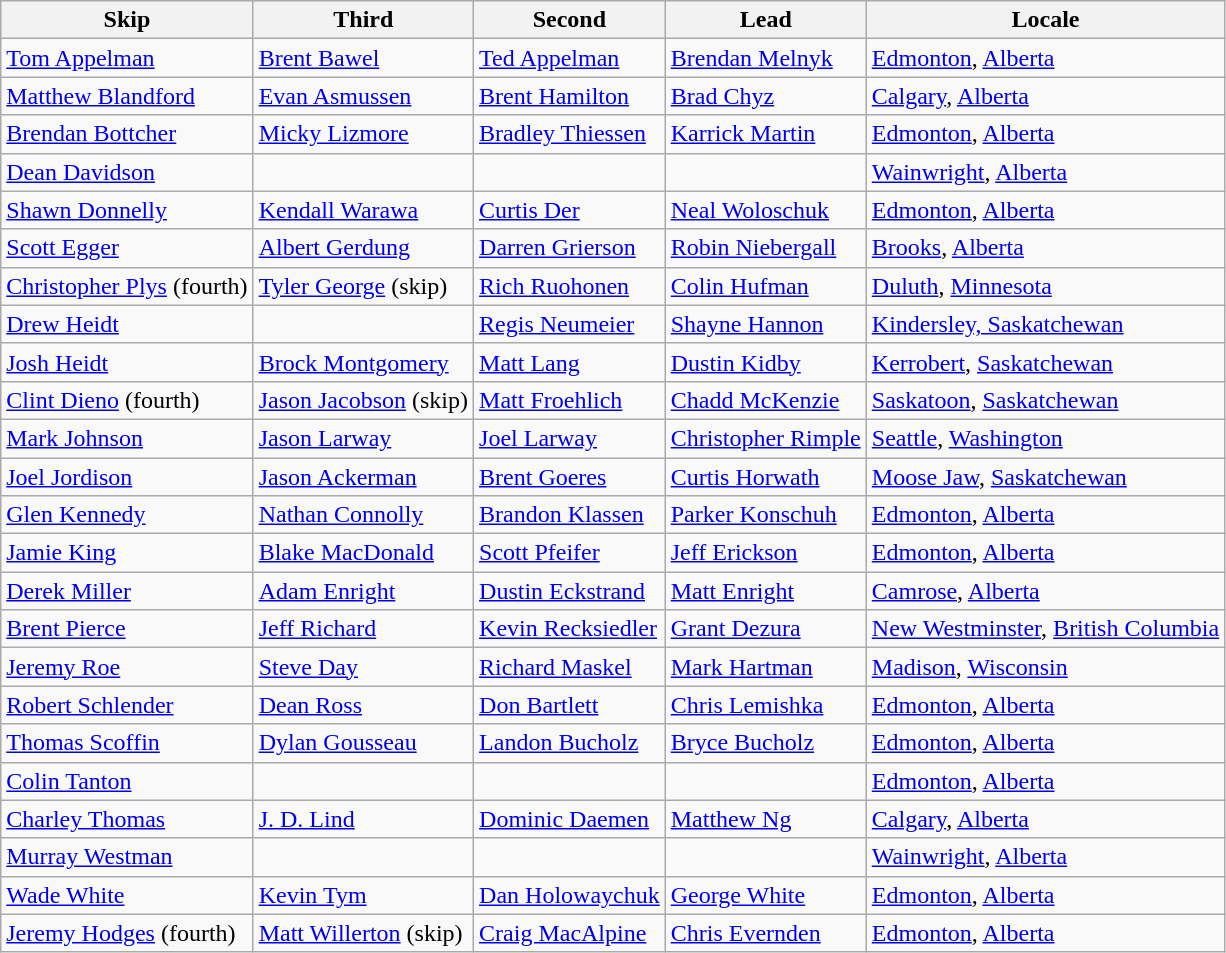<table class=wikitable>
<tr>
<th>Skip</th>
<th>Third</th>
<th>Second</th>
<th>Lead</th>
<th>Locale</th>
</tr>
<tr>
<td><a href='#'>Tom Appelman</a></td>
<td><a href='#'>Brent Bawel</a></td>
<td><a href='#'>Ted Appelman</a></td>
<td><a href='#'>Brendan Melnyk</a></td>
<td> <a href='#'>Edmonton</a>, <a href='#'>Alberta</a></td>
</tr>
<tr>
<td><a href='#'>Matthew Blandford</a></td>
<td><a href='#'>Evan Asmussen</a></td>
<td><a href='#'>Brent Hamilton</a></td>
<td><a href='#'>Brad Chyz</a></td>
<td> <a href='#'>Calgary</a>, <a href='#'>Alberta</a></td>
</tr>
<tr>
<td><a href='#'>Brendan Bottcher</a></td>
<td><a href='#'>Micky Lizmore</a></td>
<td><a href='#'>Bradley Thiessen</a></td>
<td><a href='#'>Karrick Martin</a></td>
<td> <a href='#'>Edmonton</a>, <a href='#'>Alberta</a></td>
</tr>
<tr>
<td><a href='#'>Dean Davidson</a></td>
<td></td>
<td></td>
<td></td>
<td> <a href='#'>Wainwright</a>, <a href='#'>Alberta</a></td>
</tr>
<tr>
<td><a href='#'>Shawn Donnelly</a></td>
<td><a href='#'>Kendall Warawa</a></td>
<td><a href='#'>Curtis Der</a></td>
<td><a href='#'>Neal Woloschuk</a></td>
<td> <a href='#'>Edmonton</a>, <a href='#'>Alberta</a></td>
</tr>
<tr>
<td><a href='#'>Scott Egger</a></td>
<td><a href='#'>Albert Gerdung</a></td>
<td><a href='#'>Darren Grierson</a></td>
<td><a href='#'>Robin Niebergall</a></td>
<td> <a href='#'>Brooks</a>, <a href='#'>Alberta</a></td>
</tr>
<tr>
<td><a href='#'>Christopher Plys</a> (fourth)</td>
<td><a href='#'>Tyler George</a> (skip)</td>
<td><a href='#'>Rich Ruohonen</a></td>
<td><a href='#'>Colin Hufman</a></td>
<td> <a href='#'>Duluth</a>, <a href='#'>Minnesota</a></td>
</tr>
<tr>
<td><a href='#'>Drew Heidt</a></td>
<td></td>
<td><a href='#'>Regis Neumeier</a></td>
<td><a href='#'>Shayne Hannon</a></td>
<td> <a href='#'>Kindersley, Saskatchewan</a></td>
</tr>
<tr>
<td><a href='#'>Josh Heidt</a></td>
<td><a href='#'>Brock Montgomery</a></td>
<td><a href='#'>Matt Lang</a></td>
<td><a href='#'>Dustin Kidby</a></td>
<td> <a href='#'>Kerrobert</a>, <a href='#'>Saskatchewan</a></td>
</tr>
<tr>
<td><a href='#'>Clint Dieno</a> (fourth)</td>
<td><a href='#'>Jason Jacobson</a> (skip)</td>
<td><a href='#'>Matt Froehlich</a></td>
<td><a href='#'>Chadd McKenzie</a></td>
<td> <a href='#'>Saskatoon</a>, <a href='#'>Saskatchewan</a></td>
</tr>
<tr>
<td><a href='#'>Mark Johnson</a></td>
<td><a href='#'>Jason Larway</a></td>
<td><a href='#'>Joel Larway</a></td>
<td><a href='#'>Christopher Rimple</a></td>
<td> <a href='#'>Seattle</a>, <a href='#'>Washington</a></td>
</tr>
<tr>
<td><a href='#'>Joel Jordison</a></td>
<td><a href='#'>Jason Ackerman</a></td>
<td><a href='#'>Brent Goeres</a></td>
<td><a href='#'>Curtis Horwath</a></td>
<td> <a href='#'>Moose Jaw</a>, <a href='#'>Saskatchewan</a></td>
</tr>
<tr>
<td><a href='#'>Glen Kennedy</a></td>
<td><a href='#'>Nathan Connolly</a></td>
<td><a href='#'>Brandon Klassen</a></td>
<td><a href='#'>Parker Konschuh</a></td>
<td> <a href='#'>Edmonton</a>, <a href='#'>Alberta</a></td>
</tr>
<tr>
<td><a href='#'>Jamie King</a></td>
<td><a href='#'>Blake MacDonald</a></td>
<td><a href='#'>Scott Pfeifer</a></td>
<td><a href='#'>Jeff Erickson</a></td>
<td> <a href='#'>Edmonton</a>, <a href='#'>Alberta</a></td>
</tr>
<tr>
<td><a href='#'>Derek Miller</a></td>
<td><a href='#'>Adam Enright</a></td>
<td><a href='#'>Dustin Eckstrand</a></td>
<td><a href='#'>Matt Enright</a></td>
<td> <a href='#'>Camrose</a>, <a href='#'>Alberta</a></td>
</tr>
<tr>
<td><a href='#'>Brent Pierce</a></td>
<td><a href='#'>Jeff Richard</a></td>
<td><a href='#'>Kevin Recksiedler</a></td>
<td><a href='#'>Grant Dezura</a></td>
<td> <a href='#'>New Westminster</a>, <a href='#'>British Columbia</a></td>
</tr>
<tr>
<td><a href='#'>Jeremy Roe</a></td>
<td><a href='#'>Steve Day</a></td>
<td><a href='#'>Richard Maskel</a></td>
<td><a href='#'>Mark Hartman</a></td>
<td> <a href='#'>Madison</a>, <a href='#'>Wisconsin</a></td>
</tr>
<tr>
<td><a href='#'>Robert Schlender</a></td>
<td><a href='#'>Dean Ross</a></td>
<td><a href='#'>Don Bartlett</a></td>
<td><a href='#'>Chris Lemishka</a></td>
<td> <a href='#'>Edmonton</a>, <a href='#'>Alberta</a></td>
</tr>
<tr>
<td><a href='#'>Thomas Scoffin</a></td>
<td><a href='#'>Dylan Gousseau</a></td>
<td><a href='#'>Landon Bucholz</a></td>
<td><a href='#'>Bryce Bucholz</a></td>
<td> <a href='#'>Edmonton</a>, <a href='#'>Alberta</a></td>
</tr>
<tr>
<td><a href='#'>Colin Tanton</a></td>
<td></td>
<td></td>
<td></td>
<td> <a href='#'>Edmonton</a>, <a href='#'>Alberta</a></td>
</tr>
<tr>
<td><a href='#'>Charley Thomas</a></td>
<td><a href='#'>J. D. Lind</a></td>
<td><a href='#'>Dominic Daemen</a></td>
<td><a href='#'>Matthew Ng</a></td>
<td> <a href='#'>Calgary</a>, <a href='#'>Alberta</a></td>
</tr>
<tr>
<td><a href='#'>Murray Westman</a></td>
<td></td>
<td></td>
<td></td>
<td> <a href='#'>Wainwright</a>, <a href='#'>Alberta</a></td>
</tr>
<tr>
<td><a href='#'>Wade White</a></td>
<td><a href='#'>Kevin Tym</a></td>
<td><a href='#'>Dan Holowaychuk</a></td>
<td><a href='#'>George White</a></td>
<td> <a href='#'>Edmonton</a>, <a href='#'>Alberta</a></td>
</tr>
<tr>
<td><a href='#'>Jeremy Hodges</a> (fourth)</td>
<td><a href='#'>Matt Willerton</a> (skip)</td>
<td><a href='#'>Craig MacAlpine</a></td>
<td><a href='#'>Chris Evernden</a></td>
<td> <a href='#'>Edmonton</a>, <a href='#'>Alberta</a></td>
</tr>
</table>
